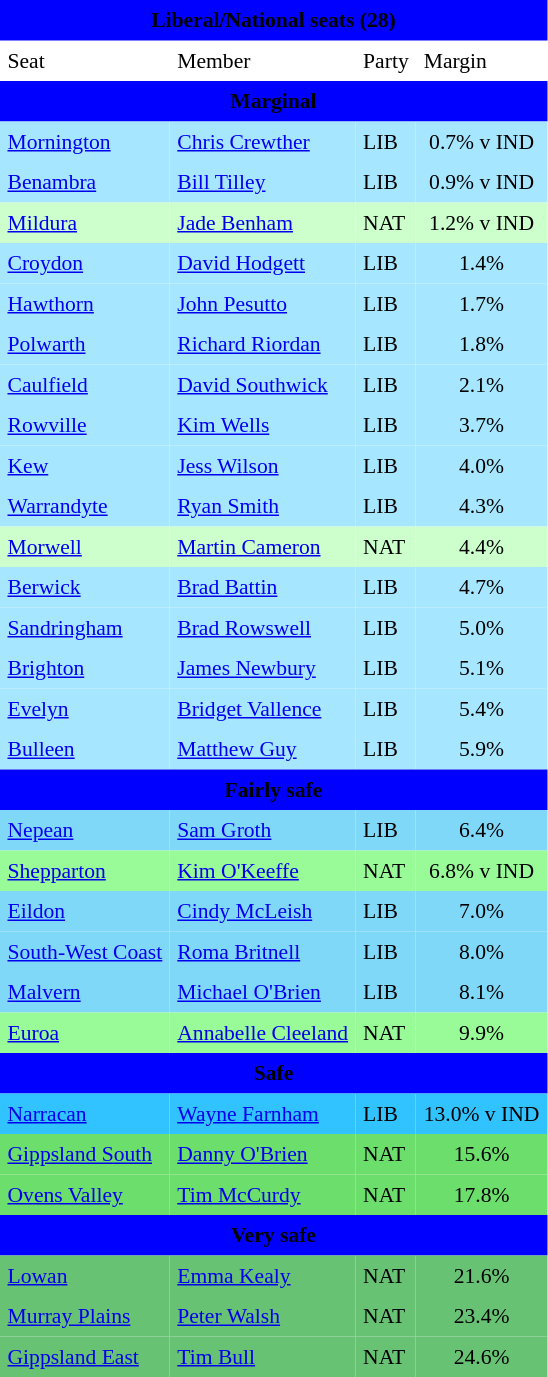<table class="wiktable "toccolours" cellpadding="5" cellspacing="0" style="float:left; margin-right:.5em; margin-top:.4em; font-size:90%">
<tr>
<td colspan="4"  style="text-align:center; background:blue;"><span><strong>Liberal/National seats (28)</strong></span></td>
</tr>
<tr>
<td>Seat</td>
<td>Member</td>
<td>Party</td>
<td>Margin</td>
</tr>
<tr>
<td colspan="4"  style="text-align:center; background:blue;"><span><strong>Marginal</strong></span></td>
</tr>
<tr>
<td style="text-align:left; background:#a6e7ff;"><a href='#'>Mornington</a></td>
<td style="text-align:left; background:#a6e7ff;"><a href='#'>Chris Crewther</a></td>
<td style="text-align:left; background:#a6e7ff;">LIB</td>
<td style="text-align:center; background:#a6e7ff;">0.7% v IND</td>
</tr>
<tr>
<td style="text-align:left; background:#a6e7ff;"><a href='#'>Benambra</a></td>
<td style="text-align:left; background:#a6e7ff;"><a href='#'>Bill Tilley</a></td>
<td style="text-align:left; background:#a6e7ff;">LIB</td>
<td style="text-align:center; background:#a6e7ff;">0.9% v IND</td>
</tr>
<tr>
<td style="text-align:left; background:#CCFFCC;"><a href='#'>Mildura</a></td>
<td style="text-align:left; background:#CCFFCC;"><a href='#'>Jade Benham</a></td>
<td style="text-align:left; background:#CCFFCC;">NAT</td>
<td style="text-align:center; background:#CCFFCC;">1.2% v IND</td>
</tr>
<tr>
<td style="text-align:left; background:#a6e7ff;"><a href='#'>Croydon</a></td>
<td style="text-align:left; background:#a6e7ff;"><a href='#'>David Hodgett</a></td>
<td style="text-align:left; background:#a6e7ff;">LIB</td>
<td style="text-align:center; background:#a6e7ff;">1.4%</td>
</tr>
<tr>
<td style="text-align:left; background:#a6e7ff;"><a href='#'>Hawthorn</a></td>
<td style="text-align:left; background:#a6e7ff;"><a href='#'>John Pesutto</a></td>
<td style="text-align:left; background:#a6e7ff;">LIB</td>
<td style="text-align:center; background:#a6e7ff;">1.7%</td>
</tr>
<tr>
<td style="text-align:left; background:#a6e7ff;"><a href='#'>Polwarth</a></td>
<td style="text-align:left; background:#a6e7ff;"><a href='#'>Richard Riordan</a></td>
<td style="text-align:left; background:#a6e7ff;">LIB</td>
<td style="text-align:center; background:#a6e7ff;">1.8%</td>
</tr>
<tr>
<td style="text-align:left; background:#a6e7ff;"><a href='#'>Caulfield</a></td>
<td style="text-align:left; background:#a6e7ff;"><a href='#'>David Southwick</a></td>
<td style="text-align:left; background:#a6e7ff;">LIB</td>
<td style="text-align:center; background:#a6e7ff;">2.1%</td>
</tr>
<tr>
<td style="text-align:left; background:#a6e7ff;"><a href='#'>Rowville</a></td>
<td style="text-align:left; background:#a6e7ff;"><a href='#'>Kim Wells</a></td>
<td style="text-align:left; background:#a6e7ff;">LIB</td>
<td style="text-align:center; background:#a6e7ff;">3.7%</td>
</tr>
<tr>
<td style="text-align:left; background:#a6e7ff;"><a href='#'>Kew</a></td>
<td style="text-align:left; background:#a6e7ff;"><a href='#'>Jess Wilson</a></td>
<td style="text-align:left; background:#a6e7ff;">LIB</td>
<td style="text-align:center; background:#a6e7ff;">4.0%</td>
</tr>
<tr>
<td style="text-align:left; background:#a6e7ff;"><a href='#'>Warrandyte</a></td>
<td style="text-align:left; background:#a6e7ff;"><a href='#'>Ryan Smith</a></td>
<td style="text-align:left; background:#a6e7ff;">LIB</td>
<td style="text-align:center; background:#a6e7ff;">4.3%</td>
</tr>
<tr>
<td style="text-align:left; background:#CCFFCC;"><a href='#'>Morwell</a></td>
<td style="text-align:left; background:#CCFFCC;"><a href='#'>Martin Cameron</a></td>
<td style="text-align:left; background:#CCFFCC;">NAT</td>
<td style="text-align:center; background:#CCFFCC;">4.4%</td>
</tr>
<tr>
<td style="text-align:left; background:#a6e7ff;"><a href='#'>Berwick</a></td>
<td style="text-align:left; background:#a6e7ff;"><a href='#'>Brad Battin</a></td>
<td style="text-align:left; background:#a6e7ff;">LIB</td>
<td style="text-align:center; background:#a6e7ff;">4.7%</td>
</tr>
<tr>
<td style="text-align:left; background:#a6e7ff;"><a href='#'>Sandringham</a></td>
<td style="text-align:left; background:#a6e7ff;"><a href='#'>Brad Rowswell</a></td>
<td style="text-align:left; background:#a6e7ff;">LIB</td>
<td style="text-align:center; background:#a6e7ff;">5.0%</td>
</tr>
<tr>
<td style="text-align:left; background:#a6e7ff;"><a href='#'>Brighton</a></td>
<td style="text-align:left; background:#a6e7ff;"><a href='#'>James Newbury</a></td>
<td style="text-align:left; background:#a6e7ff;">LIB</td>
<td style="text-align:center; background:#a6e7ff;">5.1%</td>
</tr>
<tr>
<td style="text-align:left; background:#a6e7ff;"><a href='#'>Evelyn</a></td>
<td style="text-align:left; background:#a6e7ff;"><a href='#'>Bridget Vallence</a></td>
<td style="text-align:left; background:#a6e7ff;">LIB</td>
<td style="text-align:center; background:#a6e7ff;">5.4%</td>
</tr>
<tr>
<td style="text-align:left; background:#a6e7ff;"><a href='#'>Bulleen</a></td>
<td style="text-align:left; background:#a6e7ff;"><a href='#'>Matthew Guy</a></td>
<td style="text-align:left; background:#a6e7ff;">LIB</td>
<td style="text-align:center; background:#a6e7ff;">5.9%</td>
</tr>
<tr>
<td colspan="4"  style="text-align:center; background:blue;"><span><strong>Fairly safe</strong></span></td>
</tr>
<tr>
<td style="text-align:left; background:#80d8f9;"><a href='#'>Nepean</a></td>
<td style="text-align:left; background:#80d8f9;"><a href='#'>Sam Groth</a></td>
<td style="text-align:left; background:#80d8f9;">LIB</td>
<td style="text-align:center; background:#80d8f9;">6.4%</td>
</tr>
<tr>
<td style="text-align:left; background:#98FB98;"><a href='#'>Shepparton</a></td>
<td style="text-align:left; background:#98FB98;"><a href='#'>Kim O'Keeffe</a></td>
<td style="text-align:left; background:#98FB98;">NAT</td>
<td style="text-align:center; background:#98FB98;">6.8% v IND</td>
</tr>
<tr>
<td style="text-align:left; background:#80d8f9;"><a href='#'>Eildon</a></td>
<td style="text-align:left; background:#80d8f9;"><a href='#'>Cindy McLeish</a></td>
<td style="text-align:left; background:#80d8f9;">LIB</td>
<td style="text-align:center; background:#80d8f9;">7.0%</td>
</tr>
<tr>
<td style="text-align:left; background:#80d8f9;"><a href='#'>South-West Coast</a></td>
<td style="text-align:left; background:#80d8f9;"><a href='#'>Roma Britnell</a></td>
<td style="text-align:left; background:#80d8f9;">LIB</td>
<td style="text-align:center; background:#80d8f9;">8.0%</td>
</tr>
<tr>
<td style="text-align:left; background:#80d8f9;"><a href='#'>Malvern</a></td>
<td style="text-align:left; background:#80d8f9;"><a href='#'>Michael O'Brien</a></td>
<td style="text-align:left; background:#80d8f9;">LIB</td>
<td style="text-align:center; background:#80d8f9;">8.1%</td>
</tr>
<tr>
<td style="text-align:left; background:#98FB98;"><a href='#'>Euroa</a></td>
<td style="text-align:left; background:#98FB98;"><a href='#'>Annabelle Cleeland</a></td>
<td style="text-align:left; background:#98FB98;">NAT</td>
<td style="text-align:center; background:#98FB98;">9.9%</td>
</tr>
<tr>
<td colspan="4"  style="text-align:center; background:blue;"><span><strong>Safe</strong></span></td>
</tr>
<tr>
<td style="text-align:left; background:#31C3FF;"><a href='#'>Narracan</a></td>
<td style="text-align:left; background:#31C3FF;"><a href='#'>Wayne Farnham</a></td>
<td style="text-align:left; background:#31C3FF;">LIB</td>
<td style="text-align:center; background:#31C3FF;">13.0% v IND</td>
</tr>
<tr>
<td style="text-align:left; background:#6cde6c;"><a href='#'>Gippsland South</a></td>
<td style="text-align:left; background:#6cde6c;"><a href='#'>Danny O'Brien</a></td>
<td style="text-align:left; background:#6cde6c;">NAT</td>
<td style="text-align:center; background:#6cde6c;">15.6%</td>
</tr>
<tr>
<td style="text-align:left; background:#6cde6c;"><a href='#'>Ovens Valley</a></td>
<td style="text-align:left; background:#6cde6c;"><a href='#'>Tim McCurdy</a></td>
<td style="text-align:left; background:#6cde6c;">NAT</td>
<td style="text-align:center; background:#6cde6c;">17.8%</td>
</tr>
<tr>
<td colspan="4"  style="text-align:center; background:blue;"><span><strong>Very safe</strong></span></td>
</tr>
<tr>
<td style="text-align:left; background:#68c274;"><a href='#'>Lowan</a></td>
<td style="text-align:left; background:#68c274;"><a href='#'>Emma Kealy</a></td>
<td style="text-align:left; background:#68c274;">NAT</td>
<td style="text-align:center; background:#68c274;">21.6%</td>
</tr>
<tr>
<td style="text-align:left; background:#68c274;"><a href='#'>Murray Plains</a></td>
<td style="text-align:left; background:#68c274;"><a href='#'>Peter Walsh</a></td>
<td style="text-align:left; background:#68c274;">NAT</td>
<td style="text-align:center; background:#68c274;">23.4%</td>
</tr>
<tr>
<td style="text-align:left; background:#68c274;"><a href='#'>Gippsland East</a></td>
<td style="text-align:left; background:#68c274;"><a href='#'>Tim Bull</a></td>
<td style="text-align:left; background:#68c274;">NAT</td>
<td style="text-align:center; background:#68c274;">24.6%</td>
</tr>
<tr>
</tr>
</table>
